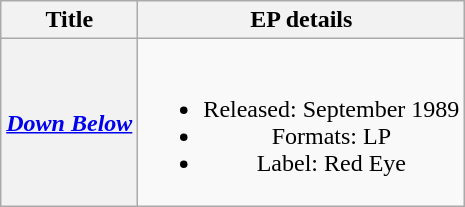<table class="wikitable plainrowheaders" style="text-align:center;">
<tr>
<th scope="col">Title</th>
<th scope="col">EP details</th>
</tr>
<tr>
<th scope="row"><em><a href='#'>Down Below</a></em></th>
<td><br><ul><li>Released: September 1989</li><li>Formats: LP</li><li>Label: Red Eye</li></ul></td>
</tr>
</table>
